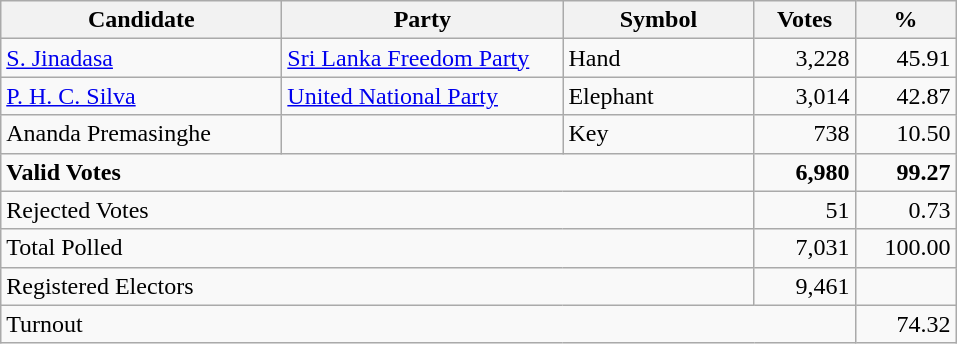<table class="wikitable" border="1" style="text-align:right;">
<tr>
<th align=left width="180">Candidate</th>
<th align=left width="180">Party</th>
<th align=left width="120">Symbol</th>
<th align=left width="60">Votes</th>
<th align=left width="60">%</th>
</tr>
<tr>
<td align=left><a href='#'>S. Jinadasa</a></td>
<td align=left><a href='#'>Sri Lanka Freedom Party</a></td>
<td align=left>Hand</td>
<td align=right>3,228</td>
<td align=right>45.91</td>
</tr>
<tr>
<td align=left><a href='#'>P. H. C. Silva</a></td>
<td align=left><a href='#'>United National Party</a></td>
<td align=left>Elephant</td>
<td align=right>3,014</td>
<td align=right>42.87</td>
</tr>
<tr>
<td align=left>Ananda Premasinghe</td>
<td align=left></td>
<td align=left>Key</td>
<td align=right>738</td>
<td align=right>10.50</td>
</tr>
<tr>
<td align=left colspan=3><strong>Valid Votes</strong></td>
<td align=right><strong>6,980</strong></td>
<td align=right><strong>99.27</strong></td>
</tr>
<tr>
<td align=left colspan=3>Rejected Votes</td>
<td align=right>51</td>
<td align=right>0.73</td>
</tr>
<tr>
<td align=left colspan=3>Total Polled</td>
<td align=right>7,031</td>
<td align=right>100.00</td>
</tr>
<tr>
<td align=left colspan=3>Registered Electors</td>
<td align=right>9,461</td>
<td></td>
</tr>
<tr>
<td align=left colspan=4>Turnout</td>
<td align=right>74.32</td>
</tr>
</table>
